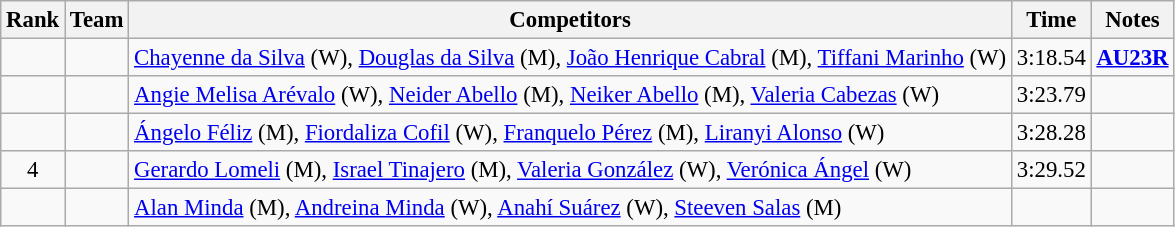<table class="wikitable sortable" style="text-align:center;font-size:95%">
<tr>
<th>Rank</th>
<th>Team</th>
<th>Competitors</th>
<th>Time</th>
<th>Notes</th>
</tr>
<tr>
<td></td>
<td align=left></td>
<td align=left><a href='#'>Chayenne da Silva</a> (W), <a href='#'>Douglas da Silva</a> (M), <a href='#'>João Henrique Cabral</a> (M), <a href='#'>Tiffani Marinho</a> (W)</td>
<td>3:18.54</td>
<td><strong><a href='#'>AU23R</a></strong></td>
</tr>
<tr>
<td></td>
<td align=left></td>
<td align=left><a href='#'>Angie Melisa Arévalo</a> (W), <a href='#'>Neider Abello</a> (M), <a href='#'>Neiker Abello</a> (M), <a href='#'>Valeria Cabezas</a> (W)</td>
<td>3:23.79</td>
<td></td>
</tr>
<tr>
<td></td>
<td align=left></td>
<td align=left><a href='#'>Ángelo Féliz</a> (M), <a href='#'>Fiordaliza Cofil</a> (W), <a href='#'>Franquelo Pérez</a> (M), <a href='#'>Liranyi Alonso</a> (W)</td>
<td>3:28.28</td>
<td></td>
</tr>
<tr>
<td>4</td>
<td align=left></td>
<td align=left><a href='#'>Gerardo Lomeli</a> (M), <a href='#'>Israel Tinajero</a> (M), <a href='#'>Valeria González</a> (W), <a href='#'>Verónica Ángel</a> (W)</td>
<td>3:29.52</td>
<td></td>
</tr>
<tr>
<td></td>
<td align=left></td>
<td align=left><a href='#'>Alan Minda</a> (M), <a href='#'>Andreina Minda</a> (W), <a href='#'>Anahí Suárez</a> (W), <a href='#'>Steeven Salas</a> (M)</td>
<td></td>
<td></td>
</tr>
</table>
